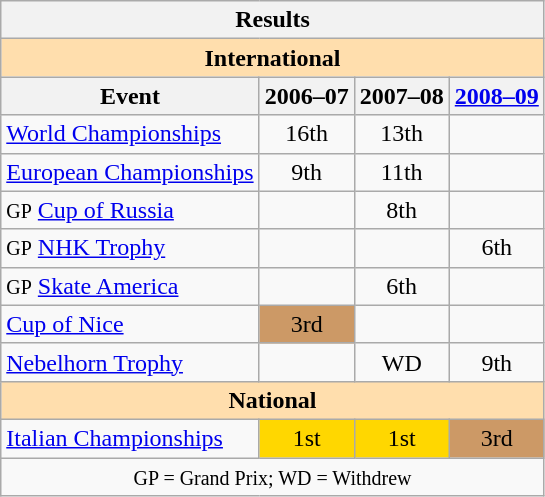<table class="wikitable" style="text-align:center">
<tr>
<th colspan=5 align=center><strong>Results</strong></th>
</tr>
<tr>
<th style="background-color: #ffdead; " colspan=4 align=center><strong>International</strong></th>
</tr>
<tr>
<th>Event</th>
<th>2006–07</th>
<th>2007–08</th>
<th><a href='#'>2008–09</a></th>
</tr>
<tr>
<td align=left><a href='#'>World Championships</a></td>
<td>16th</td>
<td>13th</td>
<td></td>
</tr>
<tr>
<td align=left><a href='#'>European Championships</a></td>
<td>9th</td>
<td>11th</td>
<td></td>
</tr>
<tr>
<td align=left><small>GP</small> <a href='#'>Cup of Russia</a></td>
<td></td>
<td>8th</td>
<td></td>
</tr>
<tr>
<td align=left><small>GP</small> <a href='#'>NHK Trophy</a></td>
<td></td>
<td></td>
<td>6th</td>
</tr>
<tr>
<td align=left><small>GP</small> <a href='#'>Skate America</a></td>
<td></td>
<td>6th</td>
<td></td>
</tr>
<tr>
<td align=left><a href='#'>Cup of Nice</a></td>
<td bgcolor=cc9966>3rd</td>
<td></td>
<td></td>
</tr>
<tr>
<td align=left><a href='#'>Nebelhorn Trophy</a></td>
<td></td>
<td>WD</td>
<td>9th</td>
</tr>
<tr>
<th style="background-color: #ffdead; " colspan=4 align=center><strong>National</strong></th>
</tr>
<tr>
<td align=left><a href='#'>Italian Championships</a></td>
<td bgcolor=gold>1st</td>
<td bgcolor=gold>1st</td>
<td bgcolor=cc9966>3rd</td>
</tr>
<tr>
<td colspan=4 align=center><small> GP = Grand Prix; WD = Withdrew </small></td>
</tr>
</table>
